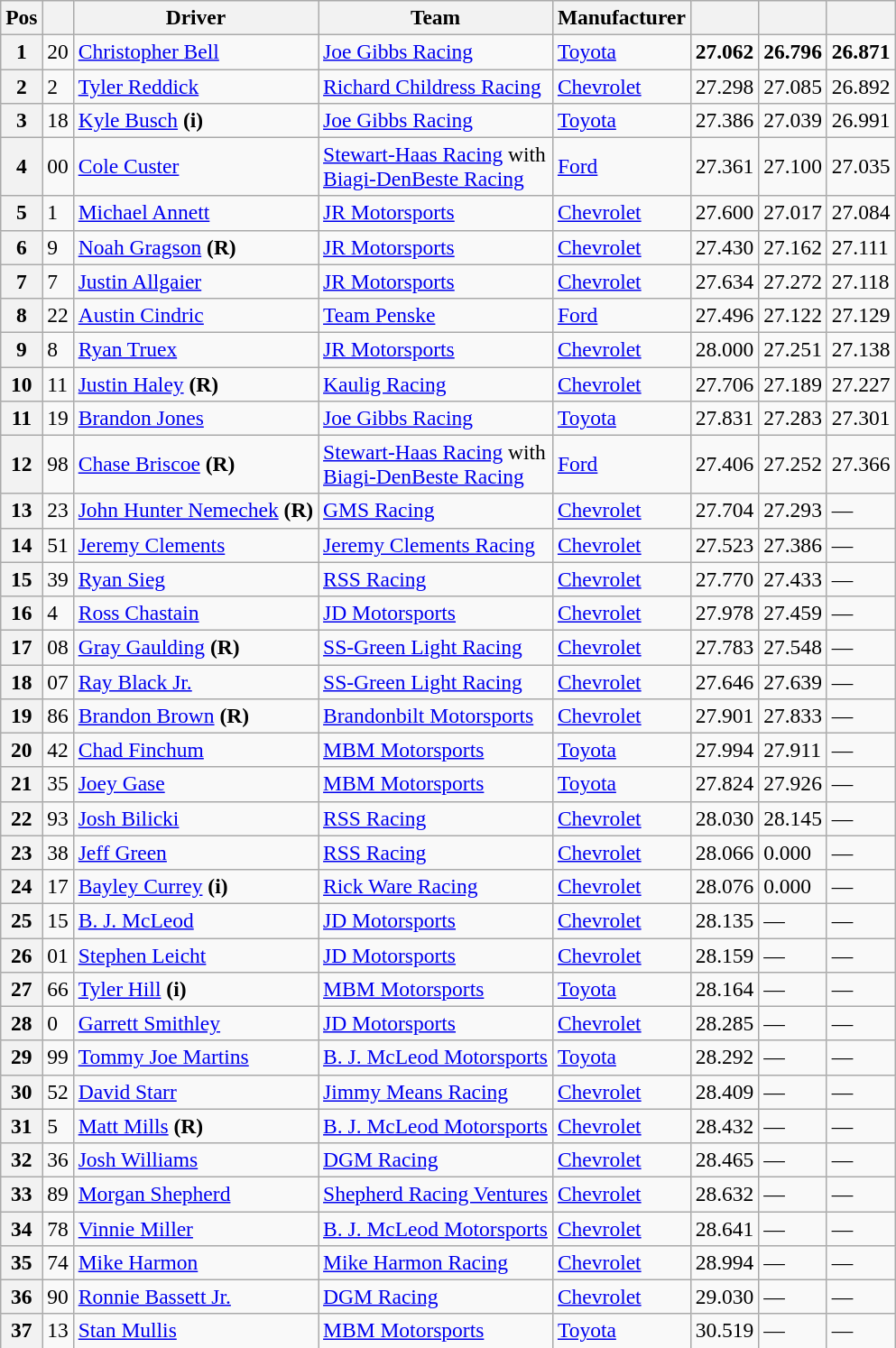<table class="wikitable" style="font-size:98%">
<tr>
<th>Pos</th>
<th></th>
<th>Driver</th>
<th>Team</th>
<th>Manufacturer</th>
<th></th>
<th></th>
<th></th>
</tr>
<tr>
<th>1</th>
<td>20</td>
<td><a href='#'>Christopher Bell</a></td>
<td><a href='#'>Joe Gibbs Racing</a></td>
<td><a href='#'>Toyota</a></td>
<td><strong>27.062</strong></td>
<td><strong>26.796</strong></td>
<td><strong>26.871</strong></td>
</tr>
<tr>
<th>2</th>
<td>2</td>
<td><a href='#'>Tyler Reddick</a></td>
<td><a href='#'>Richard Childress Racing</a></td>
<td><a href='#'>Chevrolet</a></td>
<td>27.298</td>
<td>27.085</td>
<td>26.892</td>
</tr>
<tr>
<th>3</th>
<td>18</td>
<td><a href='#'>Kyle Busch</a> <strong>(i)</strong></td>
<td><a href='#'>Joe Gibbs Racing</a></td>
<td><a href='#'>Toyota</a></td>
<td>27.386</td>
<td>27.039</td>
<td>26.991</td>
</tr>
<tr>
<th>4</th>
<td>00</td>
<td><a href='#'>Cole Custer</a></td>
<td><a href='#'>Stewart-Haas Racing</a> with <br> <a href='#'>Biagi-DenBeste Racing</a></td>
<td><a href='#'>Ford</a></td>
<td>27.361</td>
<td>27.100</td>
<td>27.035</td>
</tr>
<tr>
<th>5</th>
<td>1</td>
<td><a href='#'>Michael Annett</a></td>
<td><a href='#'>JR Motorsports</a></td>
<td><a href='#'>Chevrolet</a></td>
<td>27.600</td>
<td>27.017</td>
<td>27.084</td>
</tr>
<tr>
<th>6</th>
<td>9</td>
<td><a href='#'>Noah Gragson</a> <strong>(R)</strong></td>
<td><a href='#'>JR Motorsports</a></td>
<td><a href='#'>Chevrolet</a></td>
<td>27.430</td>
<td>27.162</td>
<td>27.111</td>
</tr>
<tr>
<th>7</th>
<td>7</td>
<td><a href='#'>Justin Allgaier</a></td>
<td><a href='#'>JR Motorsports</a></td>
<td><a href='#'>Chevrolet</a></td>
<td>27.634</td>
<td>27.272</td>
<td>27.118</td>
</tr>
<tr>
<th>8</th>
<td>22</td>
<td><a href='#'>Austin Cindric</a></td>
<td><a href='#'>Team Penske</a></td>
<td><a href='#'>Ford</a></td>
<td>27.496</td>
<td>27.122</td>
<td>27.129</td>
</tr>
<tr>
<th>9</th>
<td>8</td>
<td><a href='#'>Ryan Truex</a></td>
<td><a href='#'>JR Motorsports</a></td>
<td><a href='#'>Chevrolet</a></td>
<td>28.000</td>
<td>27.251</td>
<td>27.138</td>
</tr>
<tr>
<th>10</th>
<td>11</td>
<td><a href='#'>Justin Haley</a> <strong>(R)</strong></td>
<td><a href='#'>Kaulig Racing</a></td>
<td><a href='#'>Chevrolet</a></td>
<td>27.706</td>
<td>27.189</td>
<td>27.227</td>
</tr>
<tr>
<th>11</th>
<td>19</td>
<td><a href='#'>Brandon Jones</a></td>
<td><a href='#'>Joe Gibbs Racing</a></td>
<td><a href='#'>Toyota</a></td>
<td>27.831</td>
<td>27.283</td>
<td>27.301</td>
</tr>
<tr>
<th>12</th>
<td>98</td>
<td><a href='#'>Chase Briscoe</a> <strong>(R)</strong></td>
<td><a href='#'>Stewart-Haas Racing</a> with <br> <a href='#'>Biagi-DenBeste Racing</a></td>
<td><a href='#'>Ford</a></td>
<td>27.406</td>
<td>27.252</td>
<td>27.366</td>
</tr>
<tr>
<th>13</th>
<td>23</td>
<td><a href='#'>John Hunter Nemechek</a> <strong>(R)</strong></td>
<td><a href='#'>GMS Racing</a></td>
<td><a href='#'>Chevrolet</a></td>
<td>27.704</td>
<td>27.293</td>
<td>—</td>
</tr>
<tr>
<th>14</th>
<td>51</td>
<td><a href='#'>Jeremy Clements</a></td>
<td><a href='#'>Jeremy Clements Racing</a></td>
<td><a href='#'>Chevrolet</a></td>
<td>27.523</td>
<td>27.386</td>
<td>—</td>
</tr>
<tr>
<th>15</th>
<td>39</td>
<td><a href='#'>Ryan Sieg</a></td>
<td><a href='#'>RSS Racing</a></td>
<td><a href='#'>Chevrolet</a></td>
<td>27.770</td>
<td>27.433</td>
<td>—</td>
</tr>
<tr>
<th>16</th>
<td>4</td>
<td><a href='#'>Ross Chastain</a></td>
<td><a href='#'>JD Motorsports</a></td>
<td><a href='#'>Chevrolet</a></td>
<td>27.978</td>
<td>27.459</td>
<td>—</td>
</tr>
<tr>
<th>17</th>
<td>08</td>
<td><a href='#'>Gray Gaulding</a> <strong>(R)</strong></td>
<td><a href='#'>SS-Green Light Racing</a></td>
<td><a href='#'>Chevrolet</a></td>
<td>27.783</td>
<td>27.548</td>
<td>—</td>
</tr>
<tr>
<th>18</th>
<td>07</td>
<td><a href='#'>Ray Black Jr.</a></td>
<td><a href='#'>SS-Green Light Racing</a></td>
<td><a href='#'>Chevrolet</a></td>
<td>27.646</td>
<td>27.639</td>
<td>—</td>
</tr>
<tr>
<th>19</th>
<td>86</td>
<td><a href='#'>Brandon Brown</a> <strong>(R)</strong></td>
<td><a href='#'>Brandonbilt Motorsports</a></td>
<td><a href='#'>Chevrolet</a></td>
<td>27.901</td>
<td>27.833</td>
<td>—</td>
</tr>
<tr>
<th>20</th>
<td>42</td>
<td><a href='#'>Chad Finchum</a></td>
<td><a href='#'>MBM Motorsports</a></td>
<td><a href='#'>Toyota</a></td>
<td>27.994</td>
<td>27.911</td>
<td>—</td>
</tr>
<tr>
<th>21</th>
<td>35</td>
<td><a href='#'>Joey Gase</a></td>
<td><a href='#'>MBM Motorsports</a></td>
<td><a href='#'>Toyota</a></td>
<td>27.824</td>
<td>27.926</td>
<td>—</td>
</tr>
<tr>
<th>22</th>
<td>93</td>
<td><a href='#'>Josh Bilicki</a></td>
<td><a href='#'>RSS Racing</a></td>
<td><a href='#'>Chevrolet</a></td>
<td>28.030</td>
<td>28.145</td>
<td>—</td>
</tr>
<tr>
<th>23</th>
<td>38</td>
<td><a href='#'>Jeff Green</a></td>
<td><a href='#'>RSS Racing</a></td>
<td><a href='#'>Chevrolet</a></td>
<td>28.066</td>
<td>0.000</td>
<td>—</td>
</tr>
<tr>
<th>24</th>
<td>17</td>
<td><a href='#'>Bayley Currey</a> <strong>(i)</strong></td>
<td><a href='#'>Rick Ware Racing</a></td>
<td><a href='#'>Chevrolet</a></td>
<td>28.076</td>
<td>0.000</td>
<td>—</td>
</tr>
<tr>
<th>25</th>
<td>15</td>
<td><a href='#'>B. J. McLeod</a></td>
<td><a href='#'>JD Motorsports</a></td>
<td><a href='#'>Chevrolet</a></td>
<td>28.135</td>
<td>—</td>
<td>—</td>
</tr>
<tr>
<th>26</th>
<td>01</td>
<td><a href='#'>Stephen Leicht</a></td>
<td><a href='#'>JD Motorsports</a></td>
<td><a href='#'>Chevrolet</a></td>
<td>28.159</td>
<td>—</td>
<td>—</td>
</tr>
<tr>
<th>27</th>
<td>66</td>
<td><a href='#'>Tyler Hill</a> <strong>(i)</strong></td>
<td><a href='#'>MBM Motorsports</a></td>
<td><a href='#'>Toyota</a></td>
<td>28.164</td>
<td>—</td>
<td>—</td>
</tr>
<tr>
<th>28</th>
<td>0</td>
<td><a href='#'>Garrett Smithley</a></td>
<td><a href='#'>JD Motorsports</a></td>
<td><a href='#'>Chevrolet</a></td>
<td>28.285</td>
<td>—</td>
<td>—</td>
</tr>
<tr>
<th>29</th>
<td>99</td>
<td><a href='#'>Tommy Joe Martins</a></td>
<td><a href='#'>B. J. McLeod Motorsports</a></td>
<td><a href='#'>Toyota</a></td>
<td>28.292</td>
<td>—</td>
<td>—</td>
</tr>
<tr>
<th>30</th>
<td>52</td>
<td><a href='#'>David Starr</a></td>
<td><a href='#'>Jimmy Means Racing</a></td>
<td><a href='#'>Chevrolet</a></td>
<td>28.409</td>
<td>—</td>
<td>—</td>
</tr>
<tr>
<th>31</th>
<td>5</td>
<td><a href='#'>Matt Mills</a> <strong>(R)</strong></td>
<td><a href='#'>B. J. McLeod Motorsports</a></td>
<td><a href='#'>Chevrolet</a></td>
<td>28.432</td>
<td>—</td>
<td>—</td>
</tr>
<tr>
<th>32</th>
<td>36</td>
<td><a href='#'>Josh Williams</a></td>
<td><a href='#'>DGM Racing</a></td>
<td><a href='#'>Chevrolet</a></td>
<td>28.465</td>
<td>—</td>
<td>—</td>
</tr>
<tr>
<th>33</th>
<td>89</td>
<td><a href='#'>Morgan Shepherd</a></td>
<td><a href='#'>Shepherd Racing Ventures</a></td>
<td><a href='#'>Chevrolet</a></td>
<td>28.632</td>
<td>—</td>
<td>—</td>
</tr>
<tr>
<th>34</th>
<td>78</td>
<td><a href='#'>Vinnie Miller</a></td>
<td><a href='#'>B. J. McLeod Motorsports</a></td>
<td><a href='#'>Chevrolet</a></td>
<td>28.641</td>
<td>—</td>
<td>—</td>
</tr>
<tr>
<th>35</th>
<td>74</td>
<td><a href='#'>Mike Harmon</a></td>
<td><a href='#'>Mike Harmon Racing</a></td>
<td><a href='#'>Chevrolet</a></td>
<td>28.994</td>
<td>—</td>
<td>—</td>
</tr>
<tr>
<th>36</th>
<td>90</td>
<td><a href='#'>Ronnie Bassett Jr.</a></td>
<td><a href='#'>DGM Racing</a></td>
<td><a href='#'>Chevrolet</a></td>
<td>29.030</td>
<td>—</td>
<td>—</td>
</tr>
<tr>
<th>37</th>
<td>13</td>
<td><a href='#'>Stan Mullis</a></td>
<td><a href='#'>MBM Motorsports</a></td>
<td><a href='#'>Toyota</a></td>
<td>30.519</td>
<td>—</td>
<td>—</td>
</tr>
<tr>
</tr>
</table>
